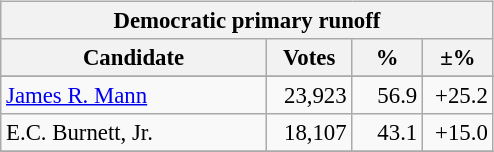<table class="wikitable" align="left" style="margin: 1em 1em 1em 0; font-size: 95%;">
<tr>
<th colspan="4">Democratic primary runoff</th>
</tr>
<tr>
<th colspan="1" style="width: 170px">Candidate</th>
<th style="width: 50px">Votes</th>
<th style="width: 40px">%</th>
<th style="width: 40px">±%</th>
</tr>
<tr>
</tr>
<tr>
<td><a href='#'>James R. Mann</a></td>
<td align="right">23,923</td>
<td align="right">56.9</td>
<td align="right">+25.2</td>
</tr>
<tr>
<td>E.C. Burnett, Jr.</td>
<td align="right">18,107</td>
<td align="right">43.1</td>
<td align="right">+15.0</td>
</tr>
<tr>
</tr>
</table>
